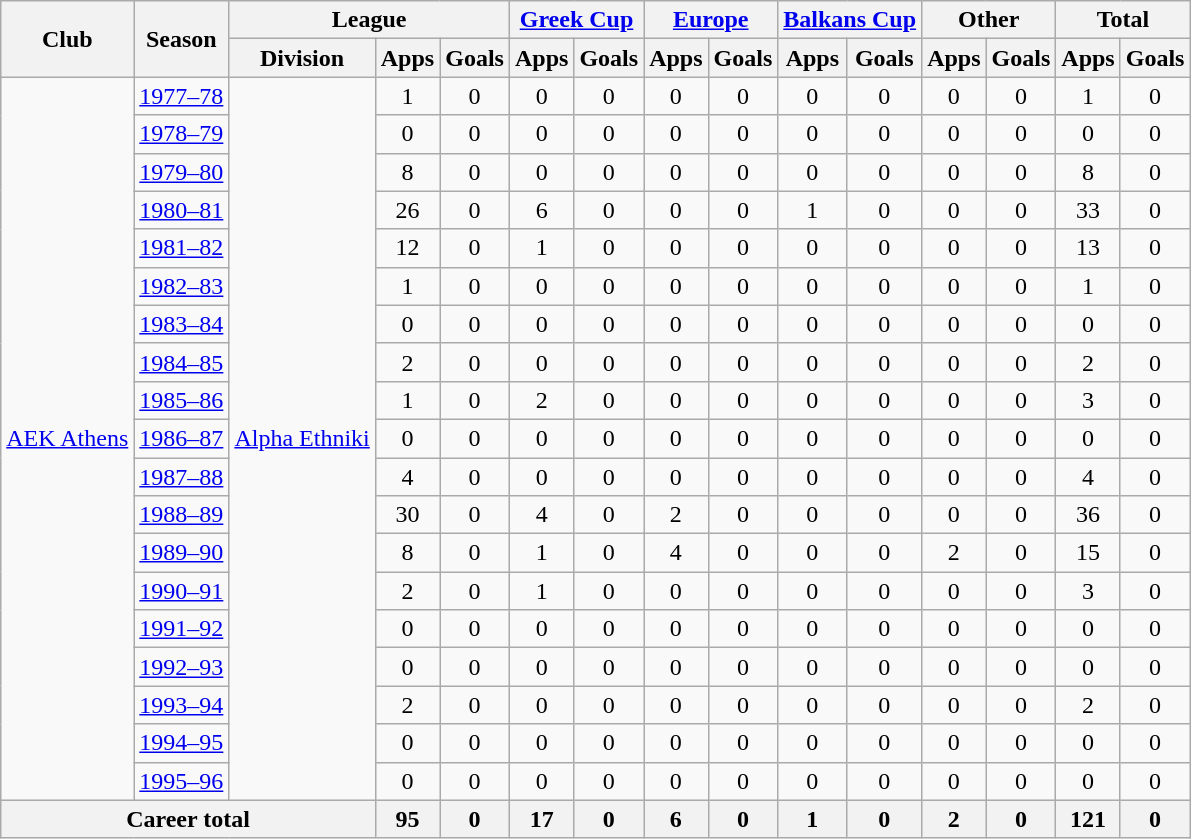<table class="wikitable" style="text-align:center">
<tr>
<th rowspan="2">Club</th>
<th rowspan="2">Season</th>
<th colspan="3">League</th>
<th colspan="2"><a href='#'>Greek Cup</a></th>
<th colspan="2"><a href='#'>Europe</a></th>
<th colspan="2"><a href='#'>Balkans Cup</a></th>
<th colspan="2">Other</th>
<th colspan="2">Total</th>
</tr>
<tr>
<th>Division</th>
<th>Apps</th>
<th>Goals</th>
<th>Apps</th>
<th>Goals</th>
<th>Apps</th>
<th>Goals</th>
<th>Apps</th>
<th>Goals</th>
<th>Apps</th>
<th>Goals</th>
<th>Apps</th>
<th>Goals</th>
</tr>
<tr>
<td rowspan=19><a href='#'>AEK Athens</a></td>
<td><a href='#'>1977–78</a></td>
<td rowspan=19><a href='#'>Alpha Ethniki</a></td>
<td>1</td>
<td>0</td>
<td>0</td>
<td>0</td>
<td>0</td>
<td>0</td>
<td>0</td>
<td>0</td>
<td>0</td>
<td>0</td>
<td>1</td>
<td>0</td>
</tr>
<tr>
<td><a href='#'>1978–79</a></td>
<td>0</td>
<td>0</td>
<td>0</td>
<td>0</td>
<td>0</td>
<td>0</td>
<td>0</td>
<td>0</td>
<td>0</td>
<td>0</td>
<td>0</td>
<td>0</td>
</tr>
<tr>
<td><a href='#'>1979–80</a></td>
<td>8</td>
<td>0</td>
<td>0</td>
<td>0</td>
<td>0</td>
<td>0</td>
<td>0</td>
<td>0</td>
<td>0</td>
<td>0</td>
<td>8</td>
<td>0</td>
</tr>
<tr>
<td><a href='#'>1980–81</a></td>
<td>26</td>
<td>0</td>
<td>6</td>
<td>0</td>
<td>0</td>
<td>0</td>
<td>1</td>
<td>0</td>
<td>0</td>
<td>0</td>
<td>33</td>
<td>0</td>
</tr>
<tr>
<td><a href='#'>1981–82</a></td>
<td>12</td>
<td>0</td>
<td>1</td>
<td>0</td>
<td>0</td>
<td>0</td>
<td>0</td>
<td>0</td>
<td>0</td>
<td>0</td>
<td>13</td>
<td>0</td>
</tr>
<tr>
<td><a href='#'>1982–83</a></td>
<td>1</td>
<td>0</td>
<td>0</td>
<td>0</td>
<td>0</td>
<td>0</td>
<td>0</td>
<td>0</td>
<td>0</td>
<td>0</td>
<td>1</td>
<td>0</td>
</tr>
<tr>
<td><a href='#'>1983–84</a></td>
<td>0</td>
<td>0</td>
<td>0</td>
<td>0</td>
<td>0</td>
<td>0</td>
<td>0</td>
<td>0</td>
<td>0</td>
<td>0</td>
<td>0</td>
<td>0</td>
</tr>
<tr>
<td><a href='#'>1984–85</a></td>
<td>2</td>
<td>0</td>
<td>0</td>
<td>0</td>
<td>0</td>
<td>0</td>
<td>0</td>
<td>0</td>
<td>0</td>
<td>0</td>
<td>2</td>
<td>0</td>
</tr>
<tr>
<td><a href='#'>1985–86</a></td>
<td>1</td>
<td>0</td>
<td>2</td>
<td>0</td>
<td>0</td>
<td>0</td>
<td>0</td>
<td>0</td>
<td>0</td>
<td>0</td>
<td>3</td>
<td>0</td>
</tr>
<tr>
<td><a href='#'>1986–87</a></td>
<td>0</td>
<td>0</td>
<td>0</td>
<td>0</td>
<td>0</td>
<td>0</td>
<td>0</td>
<td>0</td>
<td>0</td>
<td>0</td>
<td>0</td>
<td>0</td>
</tr>
<tr>
<td><a href='#'>1987–88</a></td>
<td>4</td>
<td>0</td>
<td>0</td>
<td>0</td>
<td>0</td>
<td>0</td>
<td>0</td>
<td>0</td>
<td>0</td>
<td>0</td>
<td>4</td>
<td>0</td>
</tr>
<tr>
<td><a href='#'>1988–89</a></td>
<td>30</td>
<td>0</td>
<td>4</td>
<td>0</td>
<td>2</td>
<td>0</td>
<td>0</td>
<td>0</td>
<td>0</td>
<td>0</td>
<td>36</td>
<td>0</td>
</tr>
<tr>
<td><a href='#'>1989–90</a></td>
<td>8</td>
<td>0</td>
<td>1</td>
<td>0</td>
<td>4</td>
<td>0</td>
<td>0</td>
<td>0</td>
<td>2</td>
<td>0</td>
<td>15</td>
<td>0</td>
</tr>
<tr>
<td><a href='#'>1990–91</a></td>
<td>2</td>
<td>0</td>
<td>1</td>
<td>0</td>
<td>0</td>
<td>0</td>
<td>0</td>
<td>0</td>
<td>0</td>
<td>0</td>
<td>3</td>
<td>0</td>
</tr>
<tr>
<td><a href='#'>1991–92</a></td>
<td>0</td>
<td>0</td>
<td>0</td>
<td>0</td>
<td>0</td>
<td>0</td>
<td>0</td>
<td>0</td>
<td>0</td>
<td>0</td>
<td>0</td>
<td>0</td>
</tr>
<tr>
<td><a href='#'>1992–93</a></td>
<td>0</td>
<td>0</td>
<td>0</td>
<td>0</td>
<td>0</td>
<td>0</td>
<td>0</td>
<td>0</td>
<td>0</td>
<td>0</td>
<td>0</td>
<td>0</td>
</tr>
<tr>
<td><a href='#'>1993–94</a></td>
<td>2</td>
<td>0</td>
<td>0</td>
<td>0</td>
<td>0</td>
<td>0</td>
<td>0</td>
<td>0</td>
<td>0</td>
<td>0</td>
<td>2</td>
<td>0</td>
</tr>
<tr>
<td><a href='#'>1994–95</a></td>
<td>0</td>
<td>0</td>
<td>0</td>
<td>0</td>
<td>0</td>
<td>0</td>
<td>0</td>
<td>0</td>
<td>0</td>
<td>0</td>
<td>0</td>
<td>0</td>
</tr>
<tr>
<td><a href='#'>1995–96</a></td>
<td>0</td>
<td>0</td>
<td>0</td>
<td>0</td>
<td>0</td>
<td>0</td>
<td>0</td>
<td>0</td>
<td>0</td>
<td>0</td>
<td>0</td>
<td>0</td>
</tr>
<tr>
<th colspan=3>Career total</th>
<th>95</th>
<th>0</th>
<th>17</th>
<th>0</th>
<th>6</th>
<th>0</th>
<th>1</th>
<th>0</th>
<th>2</th>
<th>0</th>
<th>121</th>
<th>0</th>
</tr>
</table>
